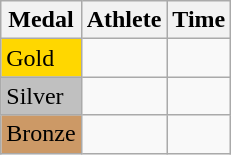<table class="wikitable">
<tr>
<th>Medal</th>
<th>Athlete</th>
<th>Time</th>
</tr>
<tr>
<td bgcolor="gold">Gold</td>
<td></td>
<td></td>
</tr>
<tr>
<td bgcolor="silver">Silver</td>
<td></td>
<td></td>
</tr>
<tr>
<td bgcolor="CC9966">Bronze</td>
<td></td>
<td></td>
</tr>
</table>
